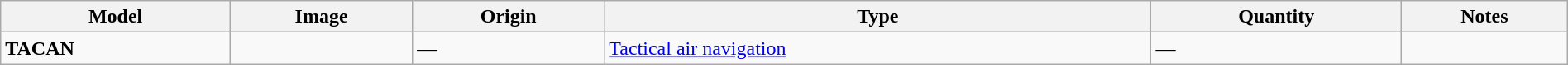<table class="wikitable" style="width:100%;">
<tr>
<th>Model</th>
<th>Image</th>
<th>Origin</th>
<th>Type</th>
<th>Quantity</th>
<th>Notes</th>
</tr>
<tr>
<td><strong>TACAN</strong></td>
<td></td>
<td>—</td>
<td><a href='#'>Tactical air navigation</a></td>
<td>—</td>
<td></td>
</tr>
</table>
